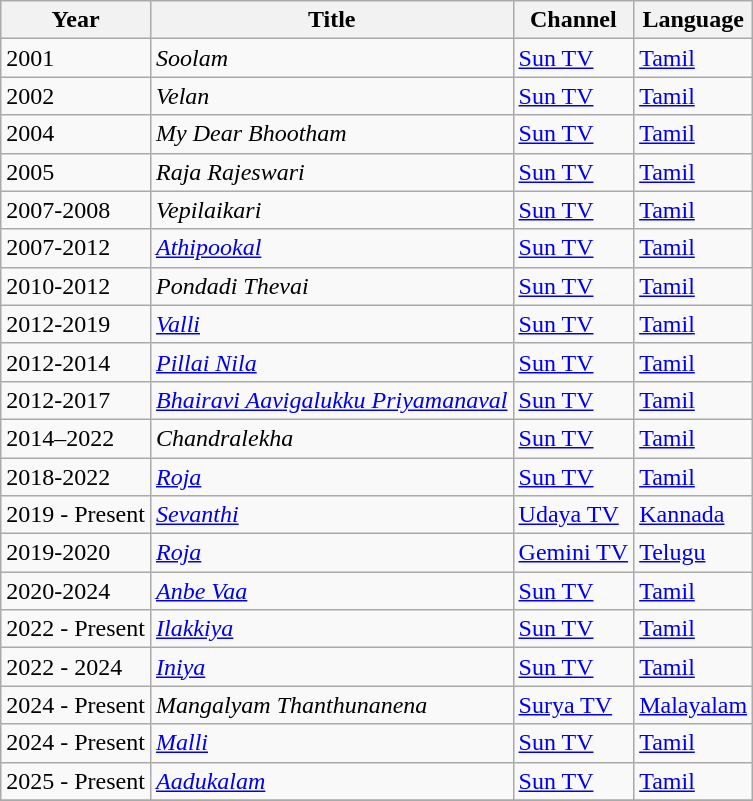<table class="wikitable sortable">
<tr>
<th>Year</th>
<th>Title</th>
<th>Channel</th>
<th>Language</th>
</tr>
<tr>
<td>2001</td>
<td><em>Soolam</em></td>
<td><a href='#'>Sun TV</a></td>
<td><a href='#'>Tamil</a></td>
</tr>
<tr>
<td>2002</td>
<td><em>Velan</em></td>
<td><a href='#'>Sun TV</a></td>
<td><a href='#'>Tamil</a></td>
</tr>
<tr>
<td>2004</td>
<td><em>My Dear Bhootham</em></td>
<td><a href='#'>Sun TV</a></td>
<td><a href='#'>Tamil</a></td>
</tr>
<tr>
<td>2005</td>
<td><em>Raja Rajeswari</em></td>
<td><a href='#'>Sun TV</a></td>
<td><a href='#'>Tamil</a></td>
</tr>
<tr>
<td>2007-2008</td>
<td><em>Vepilaikari</em></td>
<td><a href='#'>Sun TV</a></td>
<td><a href='#'>Tamil</a></td>
</tr>
<tr>
<td>2007-2012</td>
<td><em><a href='#'>Athipookal</a></em></td>
<td><a href='#'>Sun TV</a></td>
<td><a href='#'>Tamil</a></td>
</tr>
<tr>
<td>2010-2012</td>
<td><em>Pondadi Thevai</em></td>
<td><a href='#'>Sun TV</a></td>
<td><a href='#'>Tamil</a></td>
</tr>
<tr>
<td>2012-2019</td>
<td><em><a href='#'>Valli</a></em></td>
<td><a href='#'>Sun TV</a></td>
<td><a href='#'>Tamil</a></td>
</tr>
<tr>
<td>2012-2014</td>
<td><em><a href='#'>Pillai Nila</a></em></td>
<td><a href='#'>Sun TV</a></td>
<td><a href='#'>Tamil</a></td>
</tr>
<tr>
<td>2012-2017</td>
<td><em><a href='#'>Bhairavi Aavigalukku Priyamanaval</a></em></td>
<td><a href='#'>Sun TV</a></td>
<td><a href='#'>Tamil</a></td>
</tr>
<tr>
<td>2014–2022</td>
<td><em>Chandralekha</em></td>
<td><a href='#'>Sun TV</a></td>
<td><a href='#'>Tamil</a></td>
</tr>
<tr>
<td>2018-2022</td>
<td><em><a href='#'>Roja</a></em></td>
<td><a href='#'>Sun TV</a></td>
<td><a href='#'>Tamil</a></td>
</tr>
<tr>
<td>2019 - Present</td>
<td><em><a href='#'>Sevanthi</a></em></td>
<td><a href='#'>Udaya TV</a></td>
<td><a href='#'>Kannada</a></td>
</tr>
<tr>
<td>2019-2020</td>
<td><em><a href='#'>Roja</a></em></td>
<td><a href='#'>Gemini TV</a></td>
<td><a href='#'>Telugu</a></td>
</tr>
<tr>
<td>2020-2024</td>
<td><em><a href='#'>Anbe Vaa</a></em></td>
<td><a href='#'>Sun TV</a></td>
<td><a href='#'>Tamil</a></td>
</tr>
<tr>
<td>2022 - Present</td>
<td><em><a href='#'>Ilakkiya</a></em></td>
<td><a href='#'>Sun TV</a></td>
<td><a href='#'>Tamil</a></td>
</tr>
<tr>
<td>2022 - 2024</td>
<td><em><a href='#'>Iniya</a></em></td>
<td><a href='#'>Sun TV</a></td>
<td><a href='#'>Tamil</a></td>
</tr>
<tr>
<td>2024 - Present</td>
<td><em>Mangalyam Thanthunanena</em></td>
<td><a href='#'>Surya TV</a></td>
<td><a href='#'>Malayalam</a></td>
</tr>
<tr>
<td>2024 - Present</td>
<td><em><a href='#'>Malli</a></em></td>
<td><a href='#'>Sun TV</a></td>
<td><a href='#'>Tamil</a></td>
</tr>
<tr>
<td>2025 - Present</td>
<td><em><a href='#'>Aadukalam</a></em></td>
<td><a href='#'>Sun TV</a></td>
<td><a href='#'>Tamil</a></td>
</tr>
<tr>
</tr>
</table>
